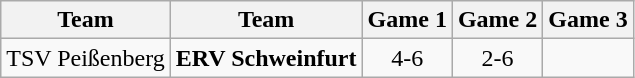<table class="wikitable">
<tr>
<th>Team</th>
<th>Team</th>
<th>Game 1</th>
<th>Game 2</th>
<th>Game 3</th>
</tr>
<tr>
<td>TSV Peißenberg</td>
<td><strong>ERV Schweinfurt</strong></td>
<td align="center">4-6</td>
<td align="center">2-6</td>
<td align="center"></td>
</tr>
</table>
